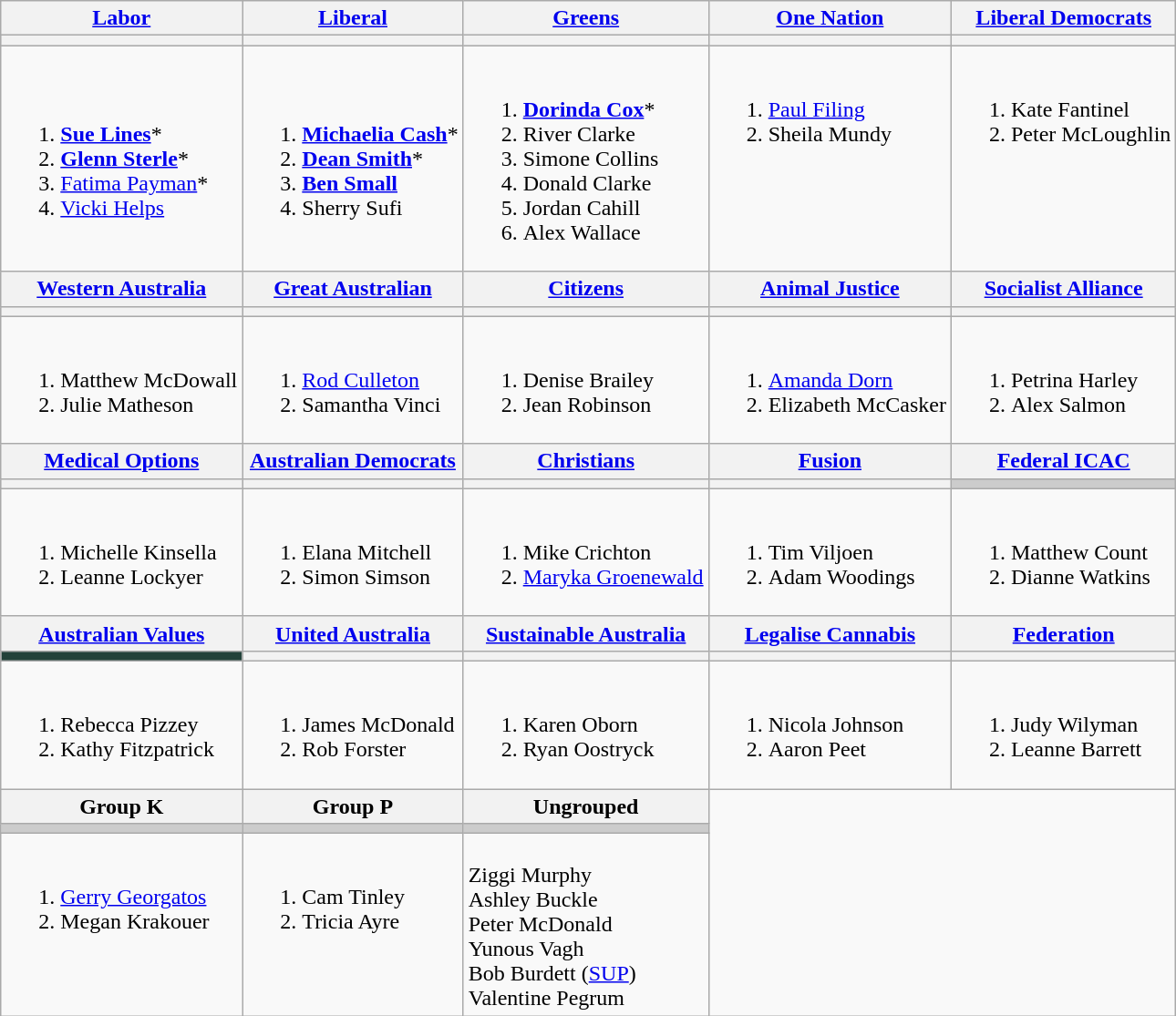<table class=wikitable>
<tr>
<th><a href='#'>Labor</a></th>
<th><a href='#'>Liberal</a></th>
<th><a href='#'>Greens</a></th>
<th><a href='#'>One Nation</a></th>
<th><a href='#'>Liberal Democrats</a></th>
</tr>
<tr style=background:#ccc>
<th></th>
<th></th>
<th></th>
<th></th>
<th></th>
</tr>
<tr>
<td><br><ol><li><strong><a href='#'>Sue Lines</a></strong>*</li><li><strong><a href='#'>Glenn Sterle</a></strong>*</li><li><a href='#'>Fatima Payman</a>*</li><li><a href='#'>Vicki Helps</a></li></ol></td>
<td><br><ol><li><strong><a href='#'>Michaelia Cash</a></strong>*</li><li><strong><a href='#'>Dean Smith</a></strong>*</li><li><strong><a href='#'>Ben Small</a></strong></li><li>Sherry Sufi</li></ol></td>
<td><br><ol><li><strong><a href='#'>Dorinda Cox</a></strong>*</li><li>River Clarke</li><li>Simone Collins</li><li>Donald Clarke</li><li>Jordan Cahill</li><li>Alex Wallace</li></ol></td>
<td valign=top><br><ol><li><a href='#'>Paul Filing</a></li><li>Sheila Mundy</li></ol></td>
<td valign=top><br><ol><li>Kate Fantinel</li><li>Peter McLoughlin</li></ol></td>
</tr>
<tr>
<th><a href='#'>Western Australia</a></th>
<th><a href='#'>Great Australian</a></th>
<th><a href='#'>Citizens</a></th>
<th><a href='#'>Animal Justice</a></th>
<th><a href='#'>Socialist Alliance</a></th>
</tr>
<tr style=background:#ccc>
<th></th>
<th></th>
<th></th>
<th></th>
<th></th>
</tr>
<tr>
<td valign=top><br><ol><li>Matthew McDowall</li><li>Julie Matheson</li></ol></td>
<td valign=top><br><ol><li><a href='#'>Rod Culleton</a></li><li>Samantha Vinci</li></ol></td>
<td valign=top><br><ol><li>Denise Brailey</li><li>Jean Robinson</li></ol></td>
<td valign=top><br><ol><li><a href='#'>Amanda Dorn</a></li><li>Elizabeth McCasker</li></ol></td>
<td valign=top><br><ol><li>Petrina Harley</li><li>Alex Salmon</li></ol></td>
</tr>
<tr>
<th><a href='#'>Medical Options</a></th>
<th><a href='#'>Australian Democrats</a></th>
<th><a href='#'>Christians</a></th>
<th><a href='#'>Fusion</a></th>
<th><a href='#'>Federal ICAC</a></th>
</tr>
<tr style=background:#ccc>
<th></th>
<th></th>
<th></th>
<th></th>
<td></td>
</tr>
<tr>
<td valign=top><br><ol><li>Michelle Kinsella</li><li>Leanne Lockyer</li></ol></td>
<td valign=top><br><ol><li>Elana Mitchell</li><li>Simon Simson</li></ol></td>
<td valign=top><br><ol><li>Mike Crichton</li><li><a href='#'>Maryka Groenewald</a></li></ol></td>
<td valign=top><br><ol><li>Tim Viljoen</li><li>Adam Woodings</li></ol></td>
<td valign=top><br><ol><li>Matthew Count</li><li>Dianne Watkins</li></ol></td>
</tr>
<tr>
<th><a href='#'>Australian Values</a></th>
<th><a href='#'>United Australia</a></th>
<th><a href='#'>Sustainable Australia</a></th>
<th><a href='#'>Legalise Cannabis</a></th>
<th><a href='#'>Federation</a></th>
</tr>
<tr style=background:#ccc>
<td style=background:#23423A></td>
<th></th>
<th></th>
<th></th>
<th></th>
</tr>
<tr>
<td valign=top><br><ol><li>Rebecca Pizzey</li><li>Kathy Fitzpatrick</li></ol></td>
<td valign=top><br><ol><li>James McDonald</li><li>Rob Forster</li></ol></td>
<td valign=top><br><ol><li>Karen Oborn</li><li>Ryan Oostryck</li></ol></td>
<td valign=top><br><ol><li>Nicola Johnson</li><li>Aaron Peet</li></ol></td>
<td valign=top><br><ol><li>Judy Wilyman</li><li>Leanne Barrett</li></ol></td>
</tr>
<tr>
<th>Group K</th>
<th>Group P</th>
<th>Ungrouped</th>
</tr>
<tr style=background:#ccc>
<td></td>
<td></td>
<td></td>
</tr>
<tr>
<td valign=top><br><ol><li><a href='#'>Gerry Georgatos</a></li><li>Megan Krakouer</li></ol></td>
<td valign=top><br><ol><li>Cam Tinley</li><li>Tricia Ayre</li></ol></td>
<td valign=top><br>Ziggi Murphy<br>
Ashley Buckle<br>
Peter McDonald<br>
Yunous Vagh<br>
Bob Burdett (<a href='#'>SUP</a>)<br>
Valentine Pegrum</td>
</tr>
</table>
